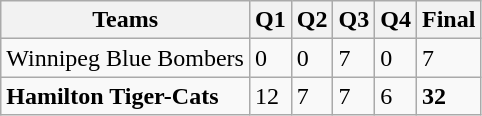<table class="wikitable">
<tr>
<th>Teams</th>
<th>Q1</th>
<th>Q2</th>
<th>Q3</th>
<th>Q4</th>
<th>Final</th>
</tr>
<tr>
<td>Winnipeg Blue Bombers</td>
<td>0</td>
<td>0</td>
<td>7</td>
<td>0</td>
<td>7</td>
</tr>
<tr>
<td><strong>Hamilton Tiger-Cats</strong></td>
<td>12</td>
<td>7</td>
<td>7</td>
<td>6</td>
<td><strong>32</strong></td>
</tr>
</table>
